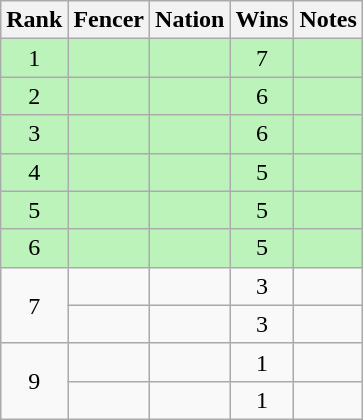<table class="wikitable sortable" style="text-align:center">
<tr>
<th>Rank</th>
<th>Fencer</th>
<th>Nation</th>
<th>Wins</th>
<th>Notes</th>
</tr>
<tr style="background:#bbf3bb;">
<td>1</td>
<td align=left></td>
<td align=left></td>
<td>7</td>
<td></td>
</tr>
<tr style="background:#bbf3bb;">
<td>2</td>
<td align=left></td>
<td align=left></td>
<td>6</td>
<td></td>
</tr>
<tr style="background:#bbf3bb;">
<td>3</td>
<td align=left></td>
<td align=left></td>
<td>6</td>
<td></td>
</tr>
<tr style="background:#bbf3bb;">
<td>4</td>
<td align=left></td>
<td align=left></td>
<td>5</td>
<td></td>
</tr>
<tr style="background:#bbf3bb;">
<td>5</td>
<td align=left></td>
<td align=left></td>
<td>5</td>
<td></td>
</tr>
<tr style="background:#bbf3bb;">
<td>6</td>
<td align=left></td>
<td align=left></td>
<td>5</td>
<td></td>
</tr>
<tr>
<td rowspan=2>7</td>
<td align=left></td>
<td align=left></td>
<td>3</td>
<td></td>
</tr>
<tr>
<td align=left></td>
<td align=left></td>
<td>3</td>
<td></td>
</tr>
<tr>
<td rowspan=2>9</td>
<td align=left></td>
<td align=left></td>
<td>1</td>
<td></td>
</tr>
<tr>
<td align=left></td>
<td align=left></td>
<td>1</td>
<td></td>
</tr>
</table>
